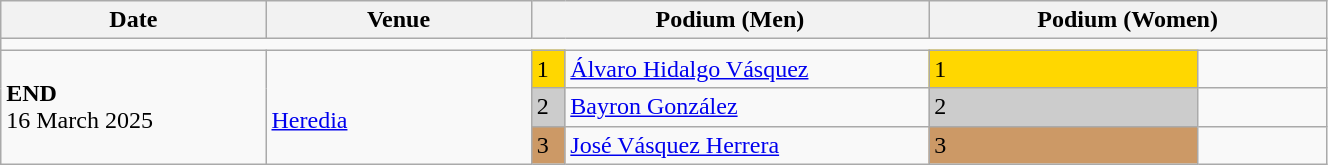<table class="wikitable" width=70%>
<tr>
<th>Date</th>
<th width=20%>Venue</th>
<th colspan=2 width=30%>Podium (Men)</th>
<th colspan=2 width=30%>Podium (Women)</th>
</tr>
<tr>
<td colspan=6></td>
</tr>
<tr>
<td rowspan=3><strong>END</strong><br>16 March 2025</td>
<td rowspan=3><br><a href='#'>Heredia</a></td>
<td bgcolor=FFD700>1</td>
<td><a href='#'>Álvaro Hidalgo Vásquez</a></td>
<td bgcolor=FFD700>1</td>
<td></td>
</tr>
<tr>
<td bgcolor=CCCCCC>2</td>
<td><a href='#'>Bayron González</a></td>
<td bgcolor=CCCCCC>2</td>
<td></td>
</tr>
<tr>
<td bgcolor=CC9966>3</td>
<td><a href='#'>José Vásquez Herrera</a></td>
<td bgcolor=CC9966>3</td>
<td></td>
</tr>
</table>
